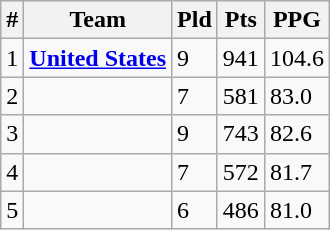<table class=wikitable>
<tr>
<th>#</th>
<th>Team</th>
<th>Pld</th>
<th>Pts</th>
<th>PPG</th>
</tr>
<tr>
<td>1</td>
<td><strong> <a href='#'>United States</a></strong></td>
<td>9</td>
<td>941</td>
<td>104.6</td>
</tr>
<tr>
<td>2</td>
<td></td>
<td>7</td>
<td>581</td>
<td>83.0</td>
</tr>
<tr>
<td>3</td>
<td></td>
<td>9</td>
<td>743</td>
<td>82.6</td>
</tr>
<tr>
<td>4</td>
<td></td>
<td>7</td>
<td>572</td>
<td>81.7</td>
</tr>
<tr>
<td>5</td>
<td></td>
<td>6</td>
<td>486</td>
<td>81.0</td>
</tr>
</table>
